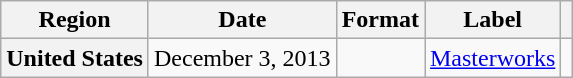<table class="wikitable plainrowheaders">
<tr>
<th scope="col">Region</th>
<th scope="col">Date</th>
<th scope="col">Format</th>
<th scope="col">Label</th>
<th scope="col"></th>
</tr>
<tr>
<th scope="row">United States</th>
<td>December 3, 2013</td>
<td></td>
<td><a href='#'>Masterworks</a></td>
<td style="text-align:center;"></td>
</tr>
</table>
